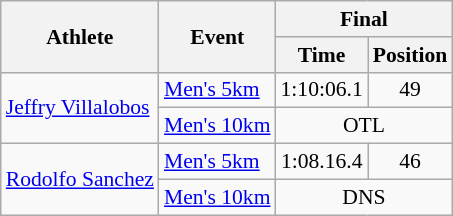<table class="wikitable" border="1" style="font-size:90%">
<tr>
<th rowspan=2>Athlete</th>
<th rowspan=2>Event</th>
<th colspan=2>Final</th>
</tr>
<tr>
<th>Time</th>
<th>Position</th>
</tr>
<tr>
<td rowspan=2><a href='#'>Jeffry Villalobos</a></td>
<td><a href='#'>Men's 5km</a></td>
<td align=center>1:10:06.1</td>
<td align=center>49</td>
</tr>
<tr>
<td><a href='#'>Men's 10km</a></td>
<td align=center colspan=2>OTL</td>
</tr>
<tr>
<td rowspan=2><a href='#'>Rodolfo Sanchez</a></td>
<td><a href='#'>Men's 5km</a></td>
<td align=center>1:08.16.4</td>
<td align=center>46</td>
</tr>
<tr>
<td><a href='#'>Men's 10km</a></td>
<td align=center colspan=2>DNS</td>
</tr>
</table>
